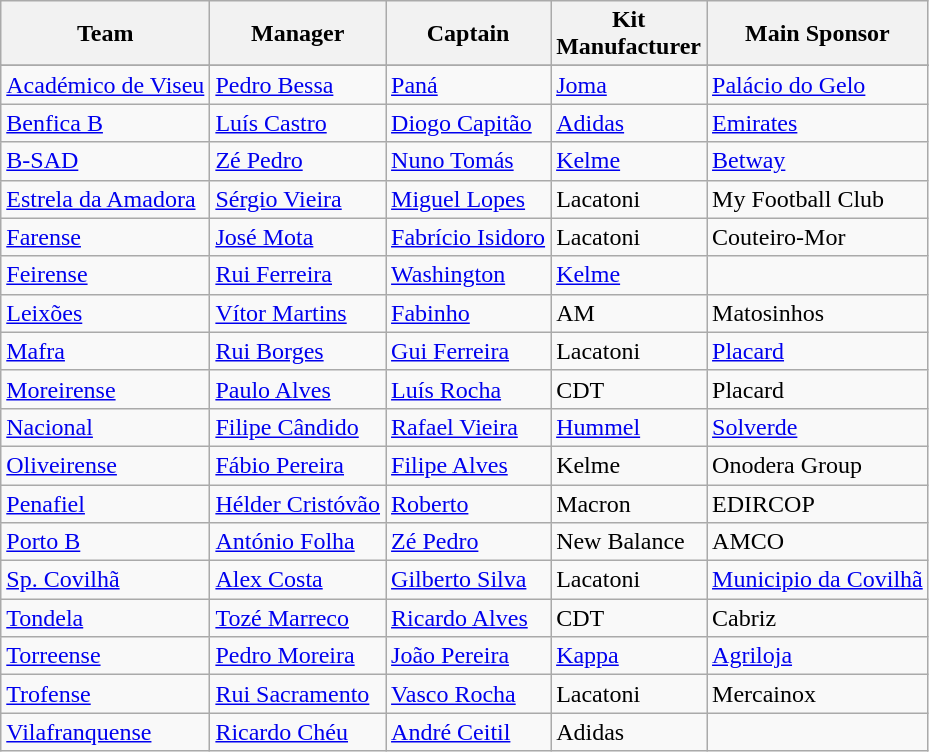<table class="wikitable sortable" style="text-align: left;">
<tr>
<th>Team</th>
<th>Manager</th>
<th>Captain</th>
<th>Kit<br>Manufacturer</th>
<th>Main Sponsor</th>
</tr>
<tr>
</tr>
<tr>
<td><a href='#'>Académico de Viseu</a></td>
<td> <a href='#'>Pedro Bessa</a></td>
<td> <a href='#'>Paná</a></td>
<td><a href='#'>Joma</a></td>
<td><a href='#'>Palácio do Gelo</a></td>
</tr>
<tr>
<td><a href='#'>Benfica B</a></td>
<td> <a href='#'>Luís Castro</a></td>
<td> <a href='#'>Diogo Capitão</a></td>
<td><a href='#'>Adidas</a></td>
<td><a href='#'>Emirates</a></td>
</tr>
<tr>
<td><a href='#'>B-SAD</a></td>
<td> <a href='#'>Zé Pedro</a></td>
<td> <a href='#'>Nuno Tomás</a></td>
<td><a href='#'>Kelme</a></td>
<td><a href='#'>Betway</a></td>
</tr>
<tr>
<td><a href='#'>Estrela da Amadora</a></td>
<td> <a href='#'>Sérgio Vieira</a></td>
<td> <a href='#'>Miguel Lopes</a></td>
<td>Lacatoni</td>
<td>My Football Club</td>
</tr>
<tr>
<td><a href='#'>Farense</a></td>
<td> <a href='#'>José Mota</a></td>
<td> <a href='#'>Fabrício Isidoro</a></td>
<td>Lacatoni</td>
<td>Couteiro-Mor</td>
</tr>
<tr>
<td><a href='#'>Feirense</a></td>
<td> <a href='#'>Rui Ferreira</a></td>
<td> <a href='#'>Washington</a></td>
<td><a href='#'>Kelme</a></td>
<td></td>
</tr>
<tr>
<td><a href='#'>Leixões</a></td>
<td> <a href='#'>Vítor Martins</a></td>
<td> <a href='#'>Fabinho</a></td>
<td>AM</td>
<td>Matosinhos</td>
</tr>
<tr>
<td><a href='#'>Mafra</a></td>
<td> <a href='#'>Rui Borges</a></td>
<td> <a href='#'>Gui Ferreira</a></td>
<td>Lacatoni</td>
<td><a href='#'>Placard</a></td>
</tr>
<tr>
<td><a href='#'>Moreirense</a></td>
<td> <a href='#'>Paulo Alves</a></td>
<td> <a href='#'>Luís Rocha</a></td>
<td>CDT</td>
<td>Placard</td>
</tr>
<tr>
<td><a href='#'>Nacional</a></td>
<td> <a href='#'>Filipe Cândido</a></td>
<td> <a href='#'>Rafael Vieira</a></td>
<td><a href='#'>Hummel</a></td>
<td><a href='#'>Solverde</a></td>
</tr>
<tr>
<td><a href='#'>Oliveirense</a></td>
<td> <a href='#'>Fábio Pereira</a></td>
<td> <a href='#'>Filipe Alves</a></td>
<td>Kelme</td>
<td>Onodera Group</td>
</tr>
<tr>
<td><a href='#'>Penafiel</a></td>
<td> <a href='#'>Hélder Cristóvão</a></td>
<td> <a href='#'>Roberto</a></td>
<td>Macron</td>
<td>EDIRCOP</td>
</tr>
<tr>
<td><a href='#'>Porto B</a></td>
<td> <a href='#'>António Folha</a></td>
<td> <a href='#'>Zé Pedro</a></td>
<td>New Balance</td>
<td>AMCO</td>
</tr>
<tr>
<td><a href='#'>Sp. Covilhã</a></td>
<td> <a href='#'>Alex Costa</a></td>
<td> <a href='#'>Gilberto Silva</a></td>
<td>Lacatoni</td>
<td><a href='#'>Municipio da Covilhã</a></td>
</tr>
<tr>
<td><a href='#'>Tondela</a></td>
<td> <a href='#'>Tozé Marreco</a></td>
<td> <a href='#'>Ricardo Alves</a></td>
<td>CDT</td>
<td>Cabriz</td>
</tr>
<tr>
<td><a href='#'>Torreense</a></td>
<td> <a href='#'>Pedro Moreira</a></td>
<td> <a href='#'>João Pereira</a></td>
<td><a href='#'>Kappa</a></td>
<td><a href='#'>Agriloja</a></td>
</tr>
<tr>
<td><a href='#'>Trofense</a></td>
<td> <a href='#'>Rui Sacramento</a></td>
<td> <a href='#'>Vasco Rocha</a></td>
<td>Lacatoni</td>
<td>Mercainox</td>
</tr>
<tr>
<td><a href='#'>Vilafranquense</a></td>
<td> <a href='#'>Ricardo Chéu</a></td>
<td> <a href='#'>André Ceitil</a></td>
<td>Adidas</td>
<td></td>
</tr>
</table>
